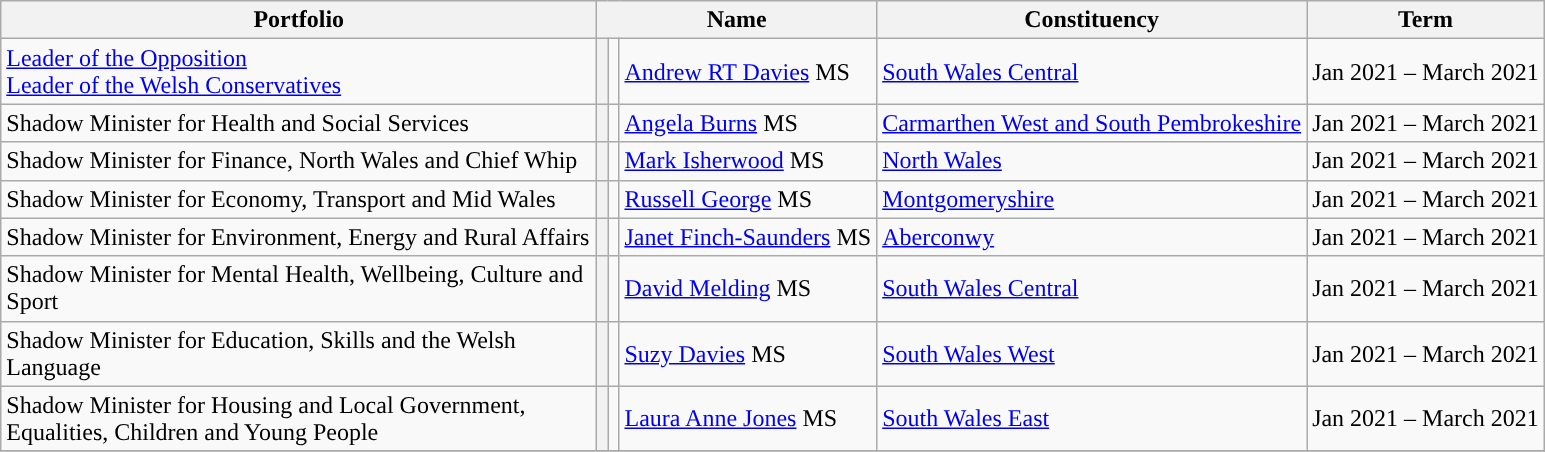<table class="wikitable">
<tr>
<th style="width: 390px">Portfolio</th>
<th colspan="3">Name</th>
<th>Constituency</th>
<th>Term</th>
</tr>
<tr>
<td><a href='#'>Leader of the Opposition</a><br><a href='#'>Leader of the Welsh Conservatives</a></td>
<th style="background-color: "></th>
<td></td>
<td><a href='#'>Andrew RT Davies</a> MS</td>
<td><a href='#'>South Wales Central</a></td>
<td>Jan 2021 – March 2021</td>
</tr>
<tr>
<td>Shadow Minister for Health and Social Services</td>
<th style="background-color: "></th>
<td></td>
<td><a href='#'>Angela Burns</a> MS</td>
<td><a href='#'>Carmarthen West and South Pembrokeshire</a></td>
<td>Jan 2021 – March 2021</td>
</tr>
<tr>
<td>Shadow Minister for Finance, North Wales and Chief Whip</td>
<th style="background-color: "></th>
<td></td>
<td><a href='#'>Mark Isherwood</a> MS</td>
<td><a href='#'>North Wales</a></td>
<td>Jan 2021 – March 2021</td>
</tr>
<tr>
<td>Shadow Minister for Economy, Transport and Mid Wales</td>
<th style="background-color: "></th>
<td></td>
<td><a href='#'>Russell George</a> MS</td>
<td><a href='#'>Montgomeryshire</a></td>
<td>Jan 2021 – March 2021</td>
</tr>
<tr>
<td>Shadow Minister for Environment, Energy and Rural Affairs</td>
<th style="background-color: "></th>
<td></td>
<td><a href='#'>Janet Finch-Saunders</a> MS</td>
<td><a href='#'>Aberconwy</a></td>
<td>Jan 2021 – March 2021</td>
</tr>
<tr>
<td>Shadow Minister for Mental Health, Wellbeing, Culture and Sport</td>
<th style="background-color: "></th>
<td></td>
<td><a href='#'>David Melding</a> MS</td>
<td><a href='#'>South Wales Central</a></td>
<td>Jan 2021 – March 2021</td>
</tr>
<tr>
<td>Shadow Minister for Education, Skills and the Welsh Language</td>
<th style="background-color: "></th>
<td></td>
<td><a href='#'>Suzy Davies</a> MS</td>
<td><a href='#'>South Wales West</a></td>
<td>Jan 2021 – March 2021</td>
</tr>
<tr>
<td>Shadow Minister for Housing and Local Government, Equalities, Children and Young People</td>
<th style="background-color: "></th>
<td></td>
<td><a href='#'>Laura Anne Jones</a> MS</td>
<td><a href='#'>South Wales East</a></td>
<td>Jan 2021 – March 2021</td>
</tr>
<tr>
</tr>
</table>
